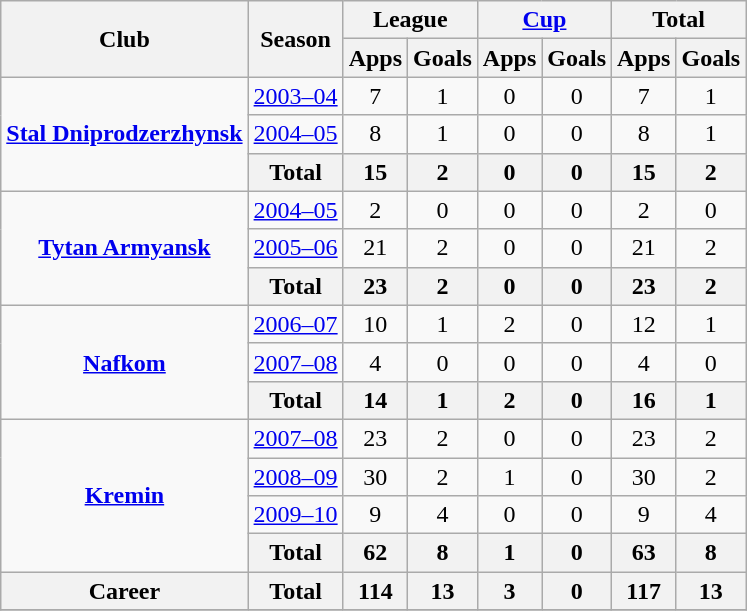<table class="wikitable sortable" style="text-align: center;">
<tr>
<th rowspan="2">Club</th>
<th rowspan="2">Season</th>
<th colspan="2">League</th>
<th colspan="2"><a href='#'>Cup</a></th>
<th colspan="2">Total</th>
</tr>
<tr>
<th>Apps</th>
<th>Goals</th>
<th>Apps</th>
<th>Goals</th>
<th>Apps</th>
<th>Goals</th>
</tr>
<tr>
<td rowspan="3"><strong><a href='#'>Stal Dniprodzerzhynsk</a></strong></td>
<td><a href='#'>2003–04</a></td>
<td>7</td>
<td>1</td>
<td>0</td>
<td>0</td>
<td>7</td>
<td>1</td>
</tr>
<tr>
<td><a href='#'>2004–05</a></td>
<td>8</td>
<td>1</td>
<td>0</td>
<td>0</td>
<td>8</td>
<td>1</td>
</tr>
<tr>
<th>Total</th>
<th>15</th>
<th>2</th>
<th>0</th>
<th>0</th>
<th>15</th>
<th>2</th>
</tr>
<tr>
<td rowspan="3"><strong><a href='#'>Tytan Armyansk</a></strong></td>
<td><a href='#'>2004–05</a></td>
<td>2</td>
<td>0</td>
<td>0</td>
<td>0</td>
<td>2</td>
<td>0</td>
</tr>
<tr>
<td><a href='#'>2005–06</a></td>
<td>21</td>
<td>2</td>
<td>0</td>
<td>0</td>
<td>21</td>
<td>2</td>
</tr>
<tr>
<th>Total</th>
<th>23</th>
<th>2</th>
<th>0</th>
<th>0</th>
<th>23</th>
<th>2</th>
</tr>
<tr>
<td rowspan="3"><strong><a href='#'>Nafkom</a></strong></td>
<td><a href='#'>2006–07</a></td>
<td>10</td>
<td>1</td>
<td>2</td>
<td>0</td>
<td>12</td>
<td>1</td>
</tr>
<tr>
<td><a href='#'>2007–08</a></td>
<td>4</td>
<td>0</td>
<td>0</td>
<td>0</td>
<td>4</td>
<td>0</td>
</tr>
<tr>
<th>Total</th>
<th>14</th>
<th>1</th>
<th>2</th>
<th>0</th>
<th>16</th>
<th>1</th>
</tr>
<tr>
<td rowspan="4"><strong><a href='#'>Kremin</a></strong></td>
<td><a href='#'>2007–08</a></td>
<td>23</td>
<td>2</td>
<td>0</td>
<td>0</td>
<td>23</td>
<td>2</td>
</tr>
<tr>
<td><a href='#'>2008–09</a></td>
<td>30</td>
<td>2</td>
<td>1</td>
<td>0</td>
<td>30</td>
<td>2</td>
</tr>
<tr>
<td><a href='#'>2009–10</a></td>
<td>9</td>
<td>4</td>
<td>0</td>
<td>0</td>
<td>9</td>
<td>4</td>
</tr>
<tr>
<th>Total</th>
<th>62</th>
<th>8</th>
<th>1</th>
<th>0</th>
<th>63</th>
<th>8</th>
</tr>
<tr>
<th>Career</th>
<th>Total</th>
<th>114</th>
<th>13</th>
<th>3</th>
<th>0</th>
<th>117</th>
<th>13</th>
</tr>
<tr>
</tr>
</table>
